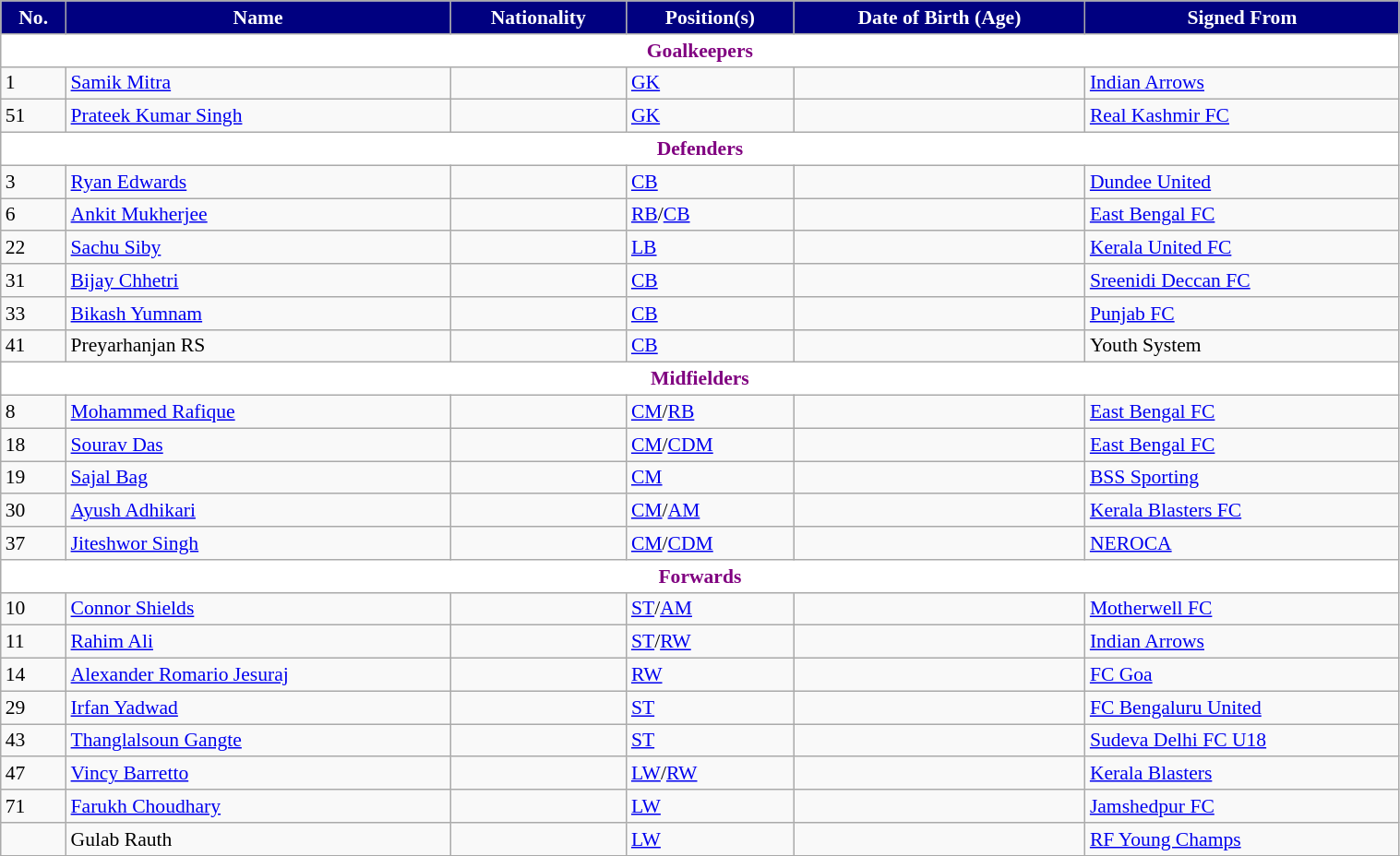<table class="wikitable" style="text-align:left; font-size:90%; width:80%;">
<tr>
<th style="background:#000080; color:white; text-align:center;">No.</th>
<th style="background:#000080; color:white; text-align:center;">Name</th>
<th style="background:#000080; color:white; text-align:center;">Nationality</th>
<th style="background:#000080; color:white; text-align:center;">Position(s)</th>
<th style="background:#000080; color:white; text-align:center;">Date of Birth (Age)</th>
<th style="background:#000080; color:white;">Signed From</th>
</tr>
<tr>
<th colspan="7" style="background:white; color:	#800080; text-align:center;">Goalkeepers</th>
</tr>
<tr>
<td>1</td>
<td><a href='#'>Samik Mitra</a></td>
<td></td>
<td><a href='#'>GK</a></td>
<td></td>
<td> <a href='#'>Indian Arrows</a></td>
</tr>
<tr>
<td>51</td>
<td><a href='#'>Prateek Kumar Singh</a></td>
<td></td>
<td><a href='#'>GK</a></td>
<td></td>
<td> <a href='#'>Real Kashmir FC</a></td>
</tr>
<tr>
<th colspan="7" style="background:	white; color:#800080; text-align:center;">Defenders</th>
</tr>
<tr>
<td>3</td>
<td><a href='#'>Ryan Edwards</a></td>
<td></td>
<td><a href='#'>CB</a></td>
<td></td>
<td> <a href='#'>Dundee United</a></td>
</tr>
<tr>
<td>6</td>
<td><a href='#'>Ankit Mukherjee</a></td>
<td></td>
<td><a href='#'>RB</a>/<a href='#'>CB</a></td>
<td></td>
<td> <a href='#'>East Bengal FC</a></td>
</tr>
<tr>
<td>22</td>
<td><a href='#'>Sachu Siby</a></td>
<td></td>
<td><a href='#'>LB</a></td>
<td></td>
<td> <a href='#'>Kerala United FC</a></td>
</tr>
<tr>
<td>31</td>
<td><a href='#'>Bijay Chhetri</a></td>
<td></td>
<td><a href='#'>CB</a></td>
<td></td>
<td> <a href='#'>Sreenidi Deccan FC</a></td>
</tr>
<tr>
<td>33</td>
<td><a href='#'>Bikash Yumnam</a></td>
<td></td>
<td><a href='#'>CB</a></td>
<td></td>
<td> <a href='#'>Punjab FC</a></td>
</tr>
<tr>
<td>41</td>
<td>Preyarhanjan RS</td>
<td></td>
<td><a href='#'>CB</a></td>
<td></td>
<td>Youth System</td>
</tr>
<tr>
<th colspan="7" style="background:	white; color:#800080; text-align:center;">Midfielders</th>
</tr>
<tr>
<td>8</td>
<td><a href='#'>Mohammed Rafique</a></td>
<td></td>
<td><a href='#'>CM</a>/<a href='#'>RB</a></td>
<td></td>
<td> <a href='#'>East Bengal FC</a></td>
</tr>
<tr>
<td>18</td>
<td><a href='#'>Sourav Das</a></td>
<td></td>
<td><a href='#'>CM</a>/<a href='#'>CDM</a></td>
<td></td>
<td> <a href='#'>East Bengal FC</a></td>
</tr>
<tr>
<td>19</td>
<td><a href='#'>Sajal Bag</a></td>
<td></td>
<td><a href='#'>CM</a></td>
<td></td>
<td> <a href='#'>BSS Sporting</a></td>
</tr>
<tr>
<td>30</td>
<td><a href='#'>Ayush Adhikari</a></td>
<td></td>
<td><a href='#'>CM</a>/<a href='#'>AM</a></td>
<td></td>
<td> <a href='#'>Kerala Blasters FC</a></td>
</tr>
<tr>
<td>37</td>
<td><a href='#'>Jiteshwor Singh</a></td>
<td></td>
<td><a href='#'>CM</a>/<a href='#'>CDM</a></td>
<td></td>
<td> <a href='#'>NEROCA</a></td>
</tr>
<tr>
<th colspan="7" style="background:	white; color:#800080; text-align:center;">Forwards</th>
</tr>
<tr>
<td>10</td>
<td><a href='#'>Connor Shields</a></td>
<td></td>
<td><a href='#'>ST</a>/<a href='#'>AM</a></td>
<td></td>
<td> <a href='#'>Motherwell FC</a></td>
</tr>
<tr>
<td>11</td>
<td><a href='#'>Rahim Ali</a></td>
<td></td>
<td><a href='#'>ST</a>/<a href='#'>RW</a></td>
<td></td>
<td> <a href='#'>Indian Arrows</a></td>
</tr>
<tr>
<td>14</td>
<td><a href='#'>Alexander Romario Jesuraj</a></td>
<td></td>
<td><a href='#'>RW</a></td>
<td></td>
<td> <a href='#'>FC Goa</a></td>
</tr>
<tr>
<td>29</td>
<td><a href='#'>Irfan Yadwad</a></td>
<td></td>
<td><a href='#'>ST</a></td>
<td></td>
<td> <a href='#'>FC Bengaluru United</a></td>
</tr>
<tr>
<td>43</td>
<td><a href='#'>Thanglalsoun Gangte</a></td>
<td></td>
<td><a href='#'>ST</a></td>
<td></td>
<td> <a href='#'>Sudeva Delhi FC U18</a></td>
</tr>
<tr>
<td>47</td>
<td><a href='#'>Vincy Barretto</a></td>
<td></td>
<td><a href='#'>LW</a>/<a href='#'>RW</a></td>
<td></td>
<td> <a href='#'>Kerala Blasters</a></td>
</tr>
<tr>
<td>71</td>
<td><a href='#'>Farukh Choudhary</a></td>
<td></td>
<td><a href='#'>LW</a></td>
<td></td>
<td> <a href='#'>Jamshedpur FC</a></td>
</tr>
<tr>
<td></td>
<td>Gulab Rauth</td>
<td></td>
<td><a href='#'>LW</a></td>
<td></td>
<td> <a href='#'>RF Young Champs</a></td>
</tr>
<tr>
</tr>
</table>
